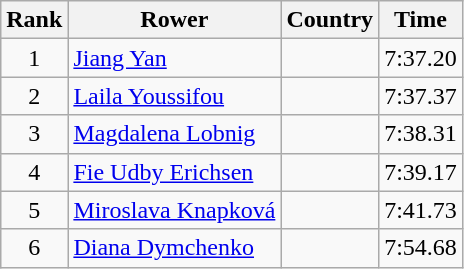<table class="wikitable" style="text-align:center">
<tr>
<th>Rank</th>
<th>Rower</th>
<th>Country</th>
<th>Time</th>
</tr>
<tr>
<td>1</td>
<td align="left"><a href='#'>Jiang Yan</a></td>
<td align="left"></td>
<td>7:37.20</td>
</tr>
<tr>
<td>2</td>
<td align="left"><a href='#'>Laila Youssifou</a></td>
<td align="left"></td>
<td>7:37.37</td>
</tr>
<tr>
<td>3</td>
<td align="left"><a href='#'>Magdalena Lobnig</a></td>
<td align="left"></td>
<td>7:38.31</td>
</tr>
<tr>
<td>4</td>
<td align="left"><a href='#'>Fie Udby Erichsen</a></td>
<td align="left"></td>
<td>7:39.17</td>
</tr>
<tr>
<td>5</td>
<td align="left"><a href='#'>Miroslava Knapková</a></td>
<td align="left"></td>
<td>7:41.73</td>
</tr>
<tr>
<td>6</td>
<td align="left"><a href='#'>Diana Dymchenko</a></td>
<td align="left"></td>
<td>7:54.68</td>
</tr>
</table>
